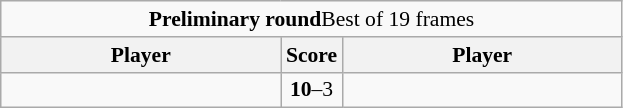<table class="wikitable " style=font-size:90%>
<tr>
<td colspan=3 align="center"><strong>Preliminary round</strong>Best of 19 frames</td>
</tr>
<tr>
<th width=180>Player</th>
<th width=30>Score</th>
<th width=180>Player</th>
</tr>
<tr>
<td><strong></strong></td>
<td style="text-align:center;"><strong>10</strong>–3</td>
<td></td>
</tr>
</table>
